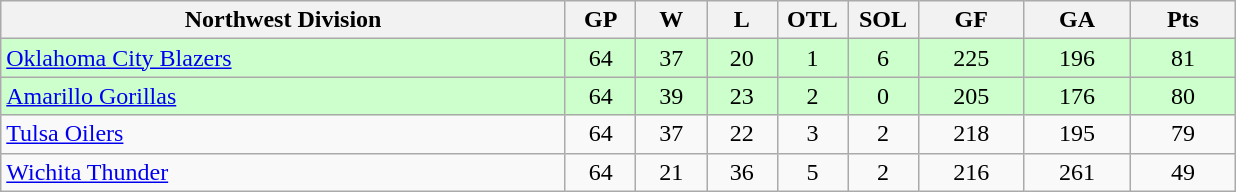<table class="wikitable">
<tr>
<th width="40%" bgcolor="#e0e0e0">Northwest Division</th>
<th width="5%" bgcolor="#e0e0e0">GP</th>
<th width="5%" bgcolor="#e0e0e0">W</th>
<th width="5%" bgcolor="#e0e0e0">L</th>
<th width="5%" bgcolor="#e0e0e0">OTL</th>
<th width="5%" bgcolor="#e0e0e0">SOL</th>
<th width="7.5%" bgcolor="#e0e0e0">GF</th>
<th width="7.5%" bgcolor="#e0e0e0">GA</th>
<th width="7.5%" bgcolor="#e0e0e0">Pts</th>
</tr>
<tr align="center" bgcolor="#CCFFCC">
<td align="left"><a href='#'>Oklahoma City Blazers</a></td>
<td>64</td>
<td>37</td>
<td>20</td>
<td>1</td>
<td>6</td>
<td>225</td>
<td>196</td>
<td>81</td>
</tr>
<tr align="center" bgcolor="#CCFFCC">
<td align="left"><a href='#'>Amarillo Gorillas</a></td>
<td>64</td>
<td>39</td>
<td>23</td>
<td>2</td>
<td>0</td>
<td>205</td>
<td>176</td>
<td>80</td>
</tr>
<tr align="center">
<td align="left"><a href='#'>Tulsa Oilers</a></td>
<td>64</td>
<td>37</td>
<td>22</td>
<td>3</td>
<td>2</td>
<td>218</td>
<td>195</td>
<td>79</td>
</tr>
<tr align="center">
<td align="left"><a href='#'>Wichita Thunder</a></td>
<td>64</td>
<td>21</td>
<td>36</td>
<td>5</td>
<td>2</td>
<td>216</td>
<td>261</td>
<td>49</td>
</tr>
</table>
